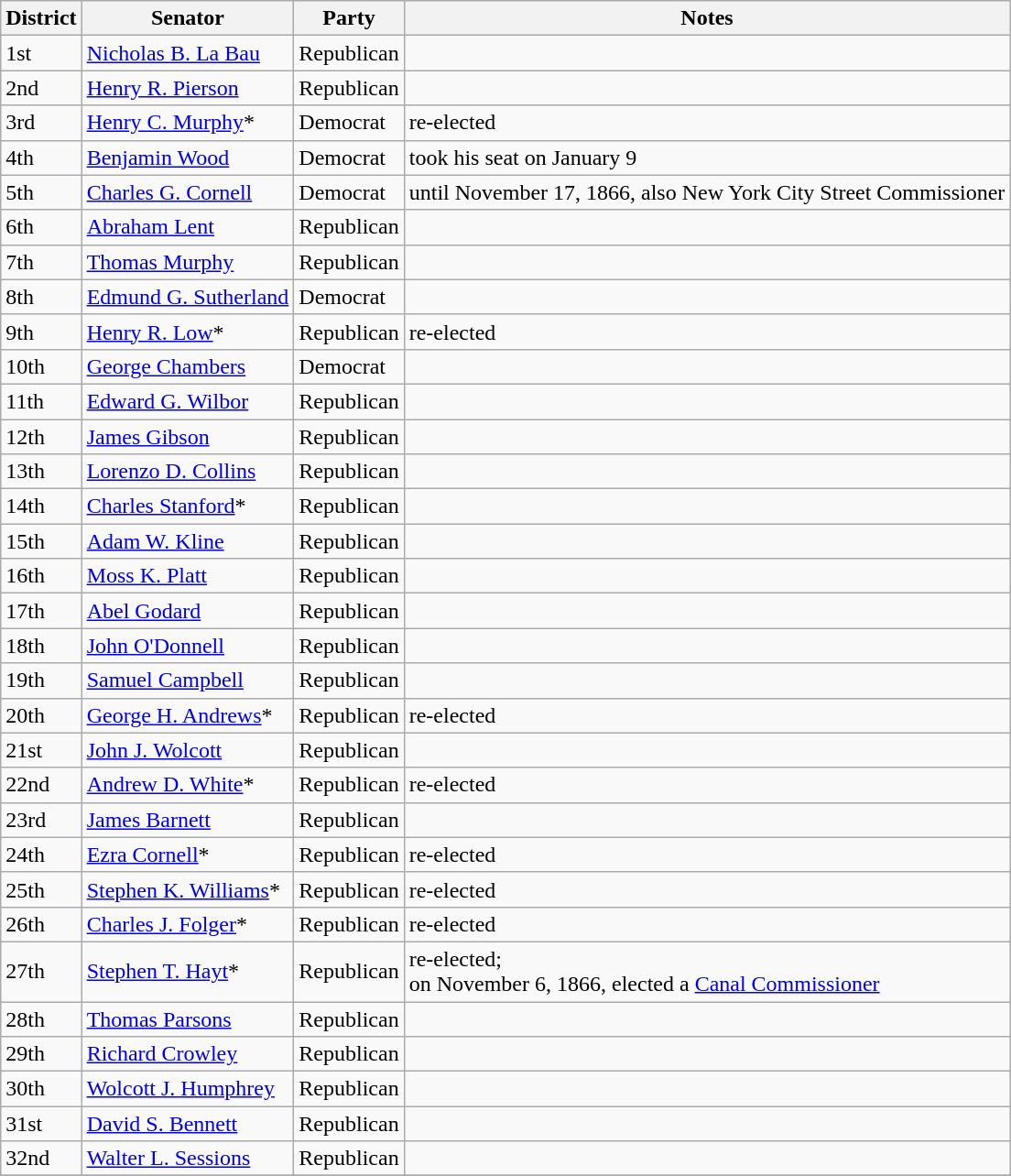<table class=wikitable>
<tr>
<th>District</th>
<th>Senator</th>
<th>Party</th>
<th>Notes</th>
</tr>
<tr>
<td>1st</td>
<td><a href='#'>Nicholas B. La Bau</a></td>
<td>Republican</td>
<td></td>
</tr>
<tr>
<td>2nd</td>
<td><a href='#'>Henry R. Pierson</a></td>
<td>Republican</td>
<td></td>
</tr>
<tr>
<td>3rd</td>
<td><a href='#'>Henry C. Murphy</a>*</td>
<td>Democrat</td>
<td>re-elected</td>
</tr>
<tr>
<td>4th</td>
<td><a href='#'>Benjamin Wood</a></td>
<td>Democrat</td>
<td>took his seat on January 9</td>
</tr>
<tr>
<td>5th</td>
<td><a href='#'>Charles G. Cornell</a></td>
<td>Democrat</td>
<td>until November 17, 1866, also New York City Street Commissioner</td>
</tr>
<tr>
<td>6th</td>
<td><a href='#'>Abraham Lent</a></td>
<td>Republican</td>
<td></td>
</tr>
<tr>
<td>7th</td>
<td><a href='#'>Thomas Murphy</a></td>
<td>Republican</td>
<td></td>
</tr>
<tr>
<td>8th</td>
<td><a href='#'>Edmund G. Sutherland</a></td>
<td>Democrat</td>
<td></td>
</tr>
<tr>
<td>9th</td>
<td><a href='#'>Henry R. Low</a>*</td>
<td>Republican</td>
<td>re-elected</td>
</tr>
<tr>
<td>10th</td>
<td><a href='#'>George Chambers</a></td>
<td>Democrat</td>
<td></td>
</tr>
<tr>
<td>11th</td>
<td><a href='#'>Edward G. Wilbor</a></td>
<td>Republican</td>
<td></td>
</tr>
<tr>
<td>12th</td>
<td><a href='#'>James Gibson</a></td>
<td>Republican</td>
<td></td>
</tr>
<tr>
<td>13th</td>
<td><a href='#'>Lorenzo D. Collins</a></td>
<td>Republican</td>
<td></td>
</tr>
<tr>
<td>14th</td>
<td><a href='#'>Charles Stanford</a>*</td>
<td>Republican</td>
<td></td>
</tr>
<tr>
<td>15th</td>
<td><a href='#'>Adam W. Kline</a></td>
<td>Republican</td>
<td></td>
</tr>
<tr>
<td>16th</td>
<td><a href='#'>Moss K. Platt</a></td>
<td>Republican</td>
<td></td>
</tr>
<tr>
<td>17th</td>
<td><a href='#'>Abel Godard</a></td>
<td>Republican</td>
<td></td>
</tr>
<tr>
<td>18th</td>
<td><a href='#'>John O'Donnell</a></td>
<td>Republican</td>
<td></td>
</tr>
<tr>
<td>19th</td>
<td><a href='#'>Samuel Campbell</a></td>
<td>Republican</td>
<td></td>
</tr>
<tr>
<td>20th</td>
<td><a href='#'>George H. Andrews</a>*</td>
<td>Republican</td>
<td>re-elected</td>
</tr>
<tr>
<td>21st</td>
<td><a href='#'>John J. Wolcott</a></td>
<td>Republican</td>
<td></td>
</tr>
<tr>
<td>22nd</td>
<td><a href='#'>Andrew D. White</a>*</td>
<td>Republican</td>
<td>re-elected</td>
</tr>
<tr>
<td>23rd</td>
<td><a href='#'>James Barnett</a></td>
<td>Republican</td>
<td></td>
</tr>
<tr>
<td>24th</td>
<td><a href='#'>Ezra Cornell</a>*</td>
<td>Republican</td>
<td>re-elected</td>
</tr>
<tr>
<td>25th</td>
<td><a href='#'>Stephen K. Williams</a>*</td>
<td>Republican</td>
<td>re-elected</td>
</tr>
<tr>
<td>26th</td>
<td><a href='#'>Charles J. Folger</a>*</td>
<td>Republican</td>
<td>re-elected</td>
</tr>
<tr>
<td>27th</td>
<td><a href='#'>Stephen T. Hayt</a>*</td>
<td>Republican</td>
<td>re-elected; <br>on November 6, 1866, elected a <a href='#'>Canal Commissioner</a></td>
</tr>
<tr>
<td>28th</td>
<td><a href='#'>Thomas Parsons</a></td>
<td>Republican</td>
<td></td>
</tr>
<tr>
<td>29th</td>
<td><a href='#'>Richard Crowley</a></td>
<td>Republican</td>
<td></td>
</tr>
<tr>
<td>30th</td>
<td><a href='#'>Wolcott J. Humphrey</a></td>
<td>Republican</td>
<td></td>
</tr>
<tr>
<td>31st</td>
<td><a href='#'>David S. Bennett</a></td>
<td>Republican</td>
<td></td>
</tr>
<tr>
<td>32nd</td>
<td><a href='#'>Walter L. Sessions</a></td>
<td>Republican</td>
<td></td>
</tr>
<tr>
</tr>
</table>
